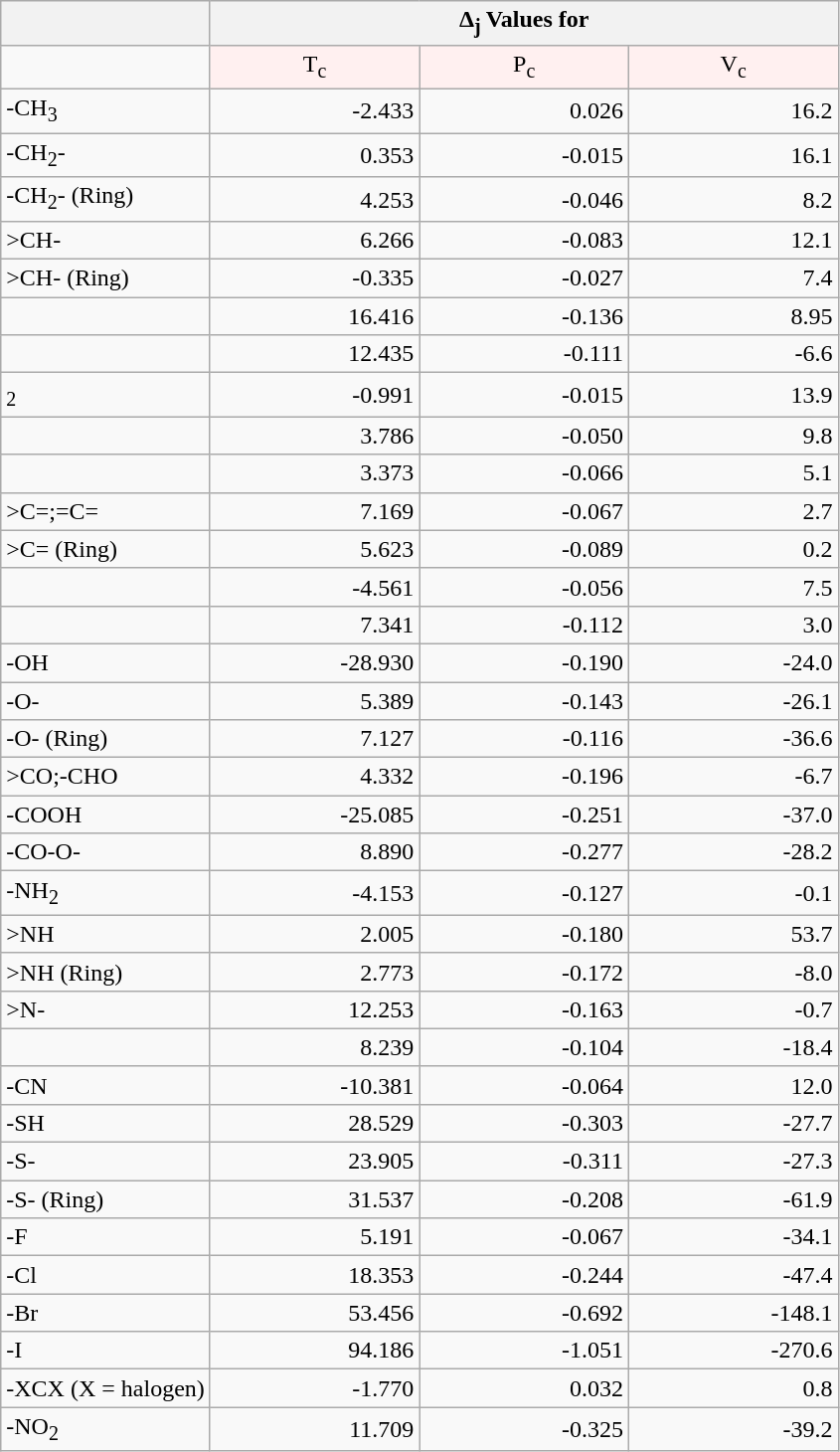<table class="wikitable" style="text-align: right;">
<tr>
<th></th>
<th colspan="3" style="text-align: center;">Δ<sub>j </sub>Values for</th>
</tr>
<tr>
<td></td>
<td bgcolor="#fff0f0" width="25%" style="text-align: center;">T<sub>c</sub></td>
<td bgcolor="#fff0f0" width="25%" style="text-align: center;">P<sub>c</sub></td>
<td bgcolor="#fff0f0" width="25%" style="text-align: center;">V<sub>c</sub></td>
</tr>
<tr>
<td style="text-align: left;">-CH<sub>3</sub></td>
<td>-2.433</td>
<td>0.026</td>
<td>16.2</td>
</tr>
<tr>
<td style="text-align: left;">-CH<sub>2</sub>-</td>
<td>0.353</td>
<td>-0.015</td>
<td>16.1</td>
</tr>
<tr>
<td style="text-align: left;">-CH<sub>2</sub>- (Ring)</td>
<td>4.253</td>
<td>-0.046</td>
<td>8.2</td>
</tr>
<tr>
<td style="text-align: left;">>CH-</td>
<td>6.266</td>
<td>-0.083</td>
<td>12.1</td>
</tr>
<tr>
<td style="text-align: left;">>CH- (Ring)</td>
<td>-0.335</td>
<td>-0.027</td>
<td>7.4</td>
</tr>
<tr>
<td style="text-align: left;"></td>
<td>16.416</td>
<td>-0.136</td>
<td>8.95</td>
</tr>
<tr>
<td style="text-align: left;"></td>
<td>12.435</td>
<td>-0.111</td>
<td>-6.6</td>
</tr>
<tr>
<td style="text-align: left;"><sub>2</sub></td>
<td>-0.991</td>
<td>-0.015</td>
<td>13.9</td>
</tr>
<tr>
<td style="text-align: left;"></td>
<td>3.786</td>
<td>-0.050</td>
<td>9.8</td>
</tr>
<tr>
<td style="text-align: left;"></td>
<td>3.373</td>
<td>-0.066</td>
<td>5.1</td>
</tr>
<tr>
<td style="text-align: left;">>C=;=C=</td>
<td>7.169</td>
<td>-0.067</td>
<td>2.7</td>
</tr>
<tr>
<td style="text-align: left;">>C= (Ring)</td>
<td>5.623</td>
<td>-0.089</td>
<td>0.2</td>
</tr>
<tr>
<td style="text-align: left;"></td>
<td>-4.561</td>
<td>-0.056</td>
<td>7.5</td>
</tr>
<tr>
<td style="text-align: left;"></td>
<td>7.341</td>
<td>-0.112</td>
<td>3.0</td>
</tr>
<tr>
<td style="text-align: left;">-OH</td>
<td>-28.930</td>
<td>-0.190</td>
<td>-24.0</td>
</tr>
<tr>
<td style="text-align: left;">-O-</td>
<td>5.389</td>
<td>-0.143</td>
<td>-26.1</td>
</tr>
<tr>
<td style="text-align: left;">-O- (Ring)</td>
<td>7.127</td>
<td>-0.116</td>
<td>-36.6</td>
</tr>
<tr>
<td style="text-align: left;">>CO;-CHO</td>
<td>4.332</td>
<td>-0.196</td>
<td>-6.7</td>
</tr>
<tr>
<td style="text-align: left;">-COOH</td>
<td>-25.085</td>
<td>-0.251</td>
<td>-37.0</td>
</tr>
<tr>
<td style="text-align: left;">-CO-O-</td>
<td>8.890</td>
<td>-0.277</td>
<td>-28.2</td>
</tr>
<tr>
<td style="text-align: left;">-NH<sub>2</sub></td>
<td>-4.153</td>
<td>-0.127</td>
<td>-0.1</td>
</tr>
<tr>
<td style="text-align: left;">>NH</td>
<td>2.005</td>
<td>-0.180</td>
<td>53.7</td>
</tr>
<tr>
<td style="text-align: left;">>NH (Ring)</td>
<td>2.773</td>
<td>-0.172</td>
<td>-8.0</td>
</tr>
<tr>
<td style="text-align: left;">>N-</td>
<td>12.253</td>
<td>-0.163</td>
<td>-0.7</td>
</tr>
<tr>
<td style="text-align: left;"></td>
<td>8.239</td>
<td>-0.104</td>
<td>-18.4</td>
</tr>
<tr>
<td style="text-align: left;">-CN</td>
<td>-10.381</td>
<td>-0.064</td>
<td>12.0</td>
</tr>
<tr>
<td style="text-align: left;">-SH</td>
<td>28.529</td>
<td>-0.303</td>
<td>-27.7</td>
</tr>
<tr>
<td style="text-align: left;">-S-</td>
<td>23.905</td>
<td>-0.311</td>
<td>-27.3</td>
</tr>
<tr>
<td style="text-align: left;">-S- (Ring)</td>
<td>31.537</td>
<td>-0.208</td>
<td>-61.9</td>
</tr>
<tr>
<td style="text-align: left;">-F</td>
<td>5.191</td>
<td>-0.067</td>
<td>-34.1</td>
</tr>
<tr>
<td style="text-align: left;">-Cl</td>
<td>18.353</td>
<td>-0.244</td>
<td>-47.4</td>
</tr>
<tr>
<td style="text-align: left;">-Br</td>
<td>53.456</td>
<td>-0.692</td>
<td>-148.1</td>
</tr>
<tr>
<td style="text-align: left;">-I</td>
<td>94.186</td>
<td>-1.051</td>
<td>-270.6</td>
</tr>
<tr>
<td style="text-align: left;">-XCX (X = halogen)</td>
<td>-1.770</td>
<td>0.032</td>
<td>0.8</td>
</tr>
<tr>
<td style="text-align: left;">-NO<sub>2</sub></td>
<td>11.709</td>
<td>-0.325</td>
<td>-39.2</td>
</tr>
</table>
